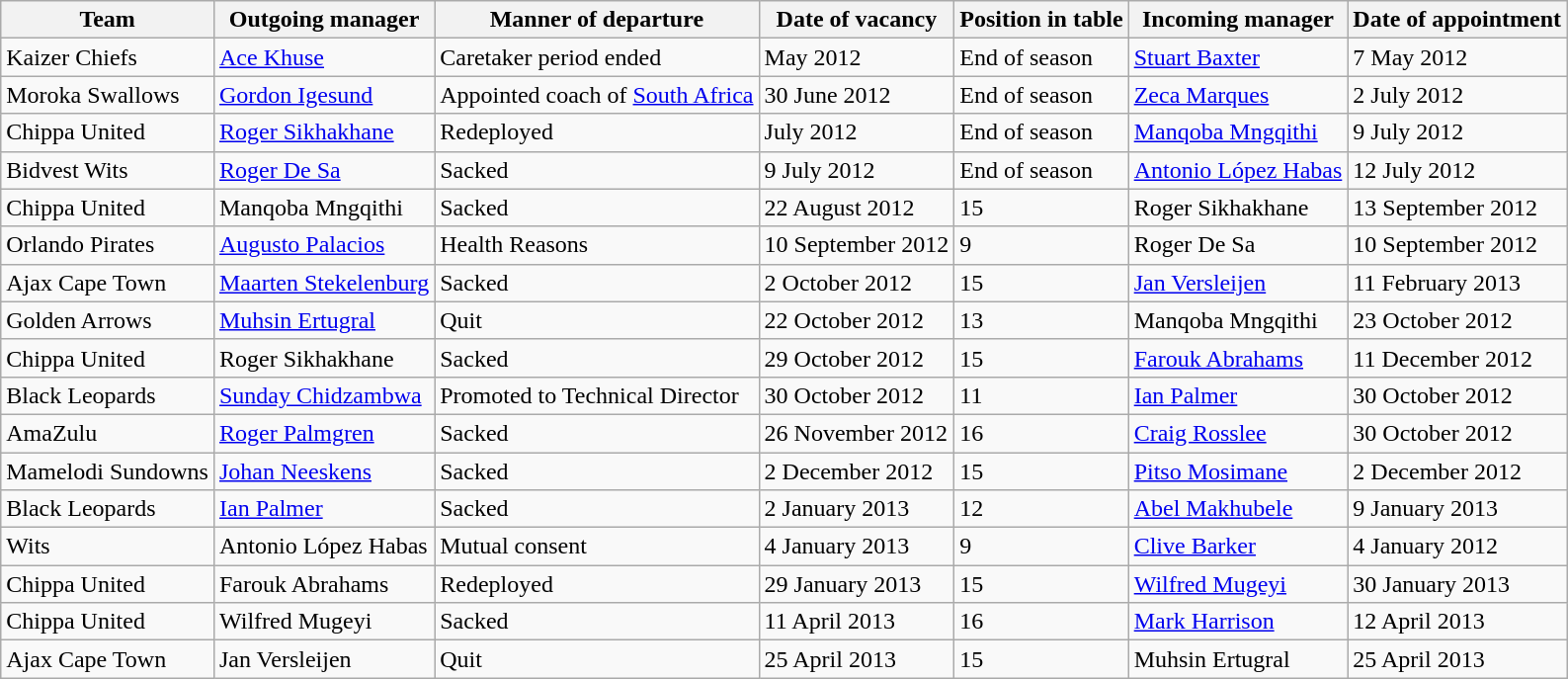<table class="wikitable">
<tr>
<th>Team</th>
<th>Outgoing manager</th>
<th>Manner of departure</th>
<th>Date of vacancy</th>
<th>Position in table</th>
<th>Incoming manager</th>
<th>Date of appointment</th>
</tr>
<tr>
<td>Kaizer Chiefs</td>
<td> <a href='#'>Ace Khuse</a></td>
<td>Caretaker period ended</td>
<td>May 2012</td>
<td>End of season</td>
<td> <a href='#'>Stuart Baxter</a></td>
<td>7 May 2012</td>
</tr>
<tr>
<td>Moroka Swallows</td>
<td> <a href='#'>Gordon Igesund</a></td>
<td>Appointed coach of <a href='#'>South Africa</a></td>
<td>30 June 2012</td>
<td>End of season</td>
<td> <a href='#'>Zeca Marques</a></td>
<td>2 July 2012</td>
</tr>
<tr>
<td>Chippa United</td>
<td> <a href='#'>Roger Sikhakhane</a></td>
<td>Redeployed</td>
<td>July 2012</td>
<td>End of season</td>
<td> <a href='#'>Manqoba Mngqithi</a></td>
<td>9 July 2012</td>
</tr>
<tr>
<td>Bidvest Wits</td>
<td> <a href='#'>Roger De Sa</a></td>
<td>Sacked</td>
<td>9 July 2012</td>
<td>End of season</td>
<td> <a href='#'>Antonio López Habas</a></td>
<td>12 July 2012</td>
</tr>
<tr>
<td>Chippa United</td>
<td> Manqoba Mngqithi</td>
<td>Sacked</td>
<td>22 August 2012</td>
<td>15</td>
<td> Roger Sikhakhane</td>
<td>13 September 2012 </td>
</tr>
<tr>
<td>Orlando Pirates</td>
<td> <a href='#'>Augusto Palacios</a></td>
<td>Health Reasons</td>
<td>10 September 2012</td>
<td>9</td>
<td> Roger De Sa</td>
<td>10 September 2012</td>
</tr>
<tr>
<td>Ajax Cape Town</td>
<td> <a href='#'>Maarten Stekelenburg</a></td>
<td>Sacked</td>
<td>2 October 2012</td>
<td>15</td>
<td> <a href='#'>Jan Versleijen</a></td>
<td>11 February 2013</td>
</tr>
<tr>
<td>Golden Arrows</td>
<td> <a href='#'>Muhsin Ertugral</a></td>
<td>Quit</td>
<td>22 October 2012</td>
<td>13</td>
<td>Manqoba Mngqithi</td>
<td>23 October 2012</td>
</tr>
<tr>
<td>Chippa United</td>
<td> Roger Sikhakhane</td>
<td>Sacked</td>
<td>29 October 2012</td>
<td>15</td>
<td> <a href='#'>Farouk Abrahams</a></td>
<td>11 December 2012</td>
</tr>
<tr>
<td>Black Leopards</td>
<td> <a href='#'>Sunday Chidzambwa</a></td>
<td>Promoted to Technical Director</td>
<td>30 October 2012</td>
<td>11</td>
<td> <a href='#'>Ian Palmer</a></td>
<td>30 October 2012</td>
</tr>
<tr>
<td>AmaZulu</td>
<td> <a href='#'>Roger Palmgren</a></td>
<td>Sacked</td>
<td>26 November 2012</td>
<td>16</td>
<td> <a href='#'>Craig Rosslee</a></td>
<td>30 October 2012</td>
</tr>
<tr>
<td>Mamelodi Sundowns</td>
<td> <a href='#'>Johan Neeskens</a></td>
<td>Sacked</td>
<td>2 December 2012</td>
<td>15</td>
<td> <a href='#'>Pitso Mosimane</a></td>
<td>2 December 2012</td>
</tr>
<tr>
<td>Black Leopards</td>
<td> <a href='#'>Ian Palmer</a></td>
<td>Sacked</td>
<td>2 January 2013</td>
<td>12</td>
<td> <a href='#'>Abel Makhubele</a></td>
<td>9 January 2013</td>
</tr>
<tr>
<td>Wits</td>
<td> Antonio López Habas</td>
<td>Mutual consent</td>
<td>4 January 2013</td>
<td>9</td>
<td> <a href='#'>Clive Barker</a></td>
<td>4 January 2012</td>
</tr>
<tr>
<td>Chippa United</td>
<td> Farouk Abrahams</td>
<td>Redeployed</td>
<td>29 January 2013</td>
<td>15</td>
<td> <a href='#'>Wilfred Mugeyi</a></td>
<td>30 January 2013</td>
</tr>
<tr>
<td>Chippa United</td>
<td> Wilfred Mugeyi</td>
<td>Sacked</td>
<td>11 April 2013</td>
<td>16</td>
<td> <a href='#'>Mark Harrison</a></td>
<td>12 April 2013</td>
</tr>
<tr>
<td>Ajax Cape Town</td>
<td> Jan Versleijen</td>
<td>Quit</td>
<td>25 April 2013</td>
<td>15</td>
<td> Muhsin Ertugral</td>
<td>25 April 2013</td>
</tr>
</table>
